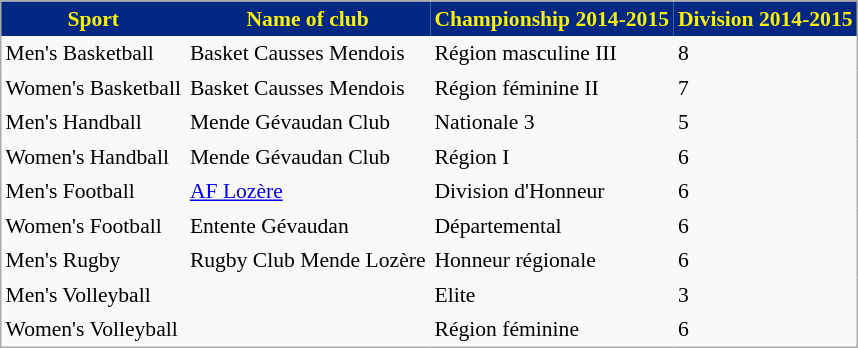<table cellpadding="3" style="font-size:90%; background-color:#F9F9F9; border:solid 1px #AAAAAA; border-collapse:collapse; margin:0 auto;" cellspacing="1" border="0">
<tr style="color:#FBEE0C; background:#002883;">
<th scope=col>Sport</th>
<th scope=col>Name of club</th>
<th scope=col>Championship 2014-2015</th>
<th scope=col>Division 2014-2015</th>
</tr>
<tr>
<td>Men's Basketball</td>
<td>Basket Causses Mendois</td>
<td>Région masculine III</td>
<td>8</td>
</tr>
<tr>
<td>Women's Basketball</td>
<td>Basket Causses Mendois</td>
<td>Région féminine II</td>
<td>7</td>
</tr>
<tr>
<td>Men's Handball</td>
<td>Mende Gévaudan Club</td>
<td>Nationale 3</td>
<td>5</td>
</tr>
<tr>
<td>Women's Handball</td>
<td>Mende Gévaudan Club</td>
<td>Région I</td>
<td>6</td>
</tr>
<tr>
<td>Men's Football</td>
<td><a href='#'>AF Lozère</a></td>
<td>Division d'Honneur</td>
<td>6</td>
</tr>
<tr>
<td>Women's Football</td>
<td>Entente Gévaudan</td>
<td>Départemental</td>
<td>6</td>
</tr>
<tr>
<td>Men's Rugby</td>
<td>Rugby Club Mende Lozère</td>
<td>Honneur régionale</td>
<td>6</td>
</tr>
<tr>
<td>Men's Volleyball</td>
<td></td>
<td>Elite</td>
<td>3</td>
</tr>
<tr>
<td>Women's Volleyball</td>
<td></td>
<td>Région féminine</td>
<td>6</td>
</tr>
</table>
